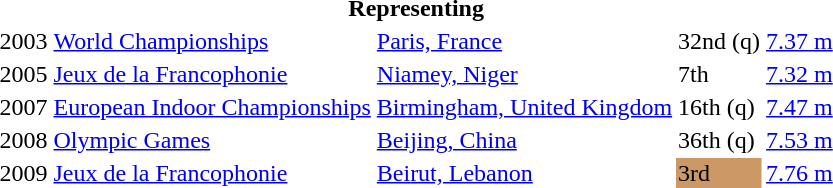<table>
<tr>
<th colspan="5">Representing </th>
</tr>
<tr>
<td>2003</td>
<td><a href='#'>World Championships</a></td>
<td><a href='#'>Paris, France</a></td>
<td>32nd (q)</td>
<td><a href='#'>7.37 m</a></td>
</tr>
<tr>
<td>2005</td>
<td><a href='#'>Jeux de la Francophonie</a></td>
<td><a href='#'>Niamey, Niger</a></td>
<td>7th</td>
<td><a href='#'>7.32 m</a></td>
</tr>
<tr>
<td>2007</td>
<td><a href='#'>European Indoor Championships</a></td>
<td><a href='#'>Birmingham, United Kingdom</a></td>
<td>16th (q)</td>
<td><a href='#'>7.47 m</a></td>
</tr>
<tr>
<td>2008</td>
<td><a href='#'>Olympic Games</a></td>
<td><a href='#'>Beijing, China</a></td>
<td>36th (q)</td>
<td><a href='#'>7.53 m</a></td>
</tr>
<tr>
<td>2009</td>
<td><a href='#'>Jeux de la Francophonie</a></td>
<td><a href='#'>Beirut, Lebanon</a></td>
<td bgcolor=cc9966>3rd</td>
<td><a href='#'>7.76 m</a></td>
</tr>
</table>
